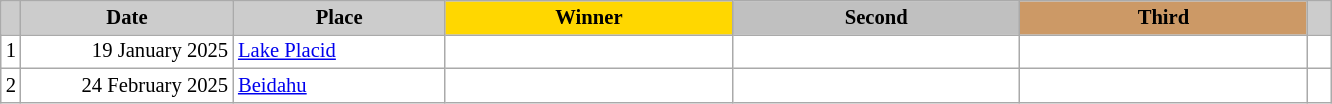<table class="wikitable plainrowheaders" style="background:#fff; font-size:86%; line-height:16px; border:grey solid 1px; border-collapse:collapse;">
<tr>
<th scope="col" style="background:#ccc; width=10 px;"></th>
<th scope="col" style="background:#ccc; width:135px;">Date</th>
<th scope="col" style="background:#ccc; width:135px;">Place</th>
<th scope="col" style="background:gold; width:185px;">Winner</th>
<th scope="col" style="background:silver; width:185px;">Second</th>
<th scope="col" style="background:#c96; width:185px;">Third</th>
<th scope="col" style="background:#ccc; width:10px;"></th>
</tr>
<tr>
<td align="center">1</td>
<td align="right">19 January 2025</td>
<td> <a href='#'>Lake Placid</a></td>
<td></td>
<td></td>
<td></td>
<td></td>
</tr>
<tr>
<td align="center">2</td>
<td align="right">24 February 2025</td>
<td> <a href='#'>Beidahu</a></td>
<td></td>
<td></td>
<td></td>
<td></td>
</tr>
</table>
